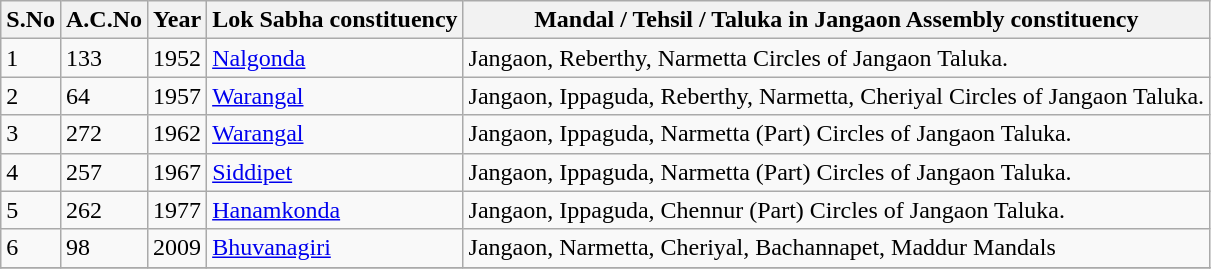<table class="wikitable">
<tr>
<th>S.No</th>
<th>A.C.No</th>
<th>Year</th>
<th>Lok Sabha constituency</th>
<th>Mandal / Tehsil / Taluka in Jangaon Assembly constituency</th>
</tr>
<tr>
<td>1</td>
<td>133</td>
<td>1952</td>
<td><a href='#'>Nalgonda</a></td>
<td>Jangaon, Reberthy, Narmetta Circles of Jangaon Taluka.</td>
</tr>
<tr>
<td>2</td>
<td>64</td>
<td>1957</td>
<td><a href='#'>Warangal</a></td>
<td>Jangaon, Ippaguda, Reberthy, Narmetta, Cheriyal Circles of Jangaon Taluka.</td>
</tr>
<tr>
<td>3</td>
<td>272</td>
<td>1962</td>
<td><a href='#'>Warangal</a></td>
<td>Jangaon, Ippaguda, Narmetta (Part) Circles of Jangaon Taluka.</td>
</tr>
<tr>
<td>4</td>
<td>257</td>
<td>1967</td>
<td><a href='#'>Siddipet</a></td>
<td>Jangaon, Ippaguda, Narmetta (Part) Circles of Jangaon Taluka.</td>
</tr>
<tr>
<td>5</td>
<td>262</td>
<td>1977</td>
<td><a href='#'>Hanamkonda</a></td>
<td>Jangaon, Ippaguda, Chennur (Part) Circles of Jangaon Taluka.</td>
</tr>
<tr>
<td>6</td>
<td>98</td>
<td>2009</td>
<td><a href='#'>Bhuvanagiri</a></td>
<td>Jangaon, Narmetta, Cheriyal, Bachannapet, Maddur Mandals</td>
</tr>
<tr>
</tr>
</table>
